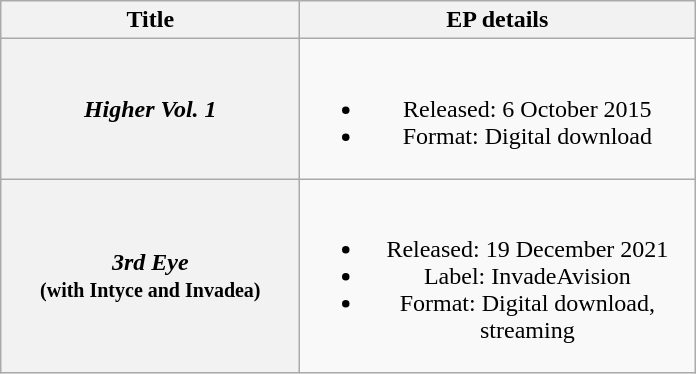<table class="wikitable plainrowheaders" style="text-align:center;">
<tr>
<th scope="col" style="width:12em;">Title</th>
<th scope="col" style="width:16em;">EP details</th>
</tr>
<tr>
<th scope="row"><em>Higher Vol. 1</em></th>
<td><br><ul><li>Released: 6 October 2015</li><li>Format: Digital download</li></ul></td>
</tr>
<tr>
<th scope="row"><em>3rd Eye</em><br><small>(with Intyce and Invadea)</small></th>
<td><br><ul><li>Released: 19 December 2021</li><li>Label: InvadeAvision</li><li>Format: Digital download, streaming</li></ul></td>
</tr>
</table>
